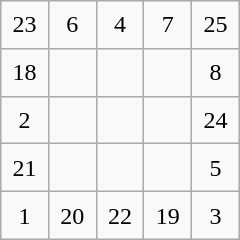<table class="wikitable" style="margin-left:auto;margin-right:auto;text-align:center;width:10em;height:10em;table-layout:fixed;">
<tr>
<td>23</td>
<td>6</td>
<td>4</td>
<td>7</td>
<td>25</td>
</tr>
<tr>
<td>18</td>
<td></td>
<td></td>
<td></td>
<td>8</td>
</tr>
<tr>
<td>2</td>
<td></td>
<td></td>
<td></td>
<td>24</td>
</tr>
<tr>
<td>21</td>
<td></td>
<td></td>
<td></td>
<td>5</td>
</tr>
<tr>
<td>1</td>
<td>20</td>
<td>22</td>
<td>19</td>
<td>3</td>
</tr>
</table>
